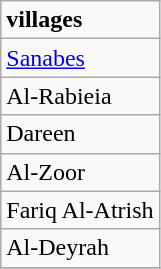<table class="wikitable">
<tr>
<td><strong>villages</strong></td>
</tr>
<tr>
<td><a href='#'>Sanabes</a></td>
</tr>
<tr>
<td>Al-Rabieia</td>
</tr>
<tr>
<td>Dareen</td>
</tr>
<tr>
<td>Al-Zoor</td>
</tr>
<tr>
<td>Fariq Al-Atrish</td>
</tr>
<tr>
<td>Al-Deyrah</td>
</tr>
<tr>
</tr>
</table>
